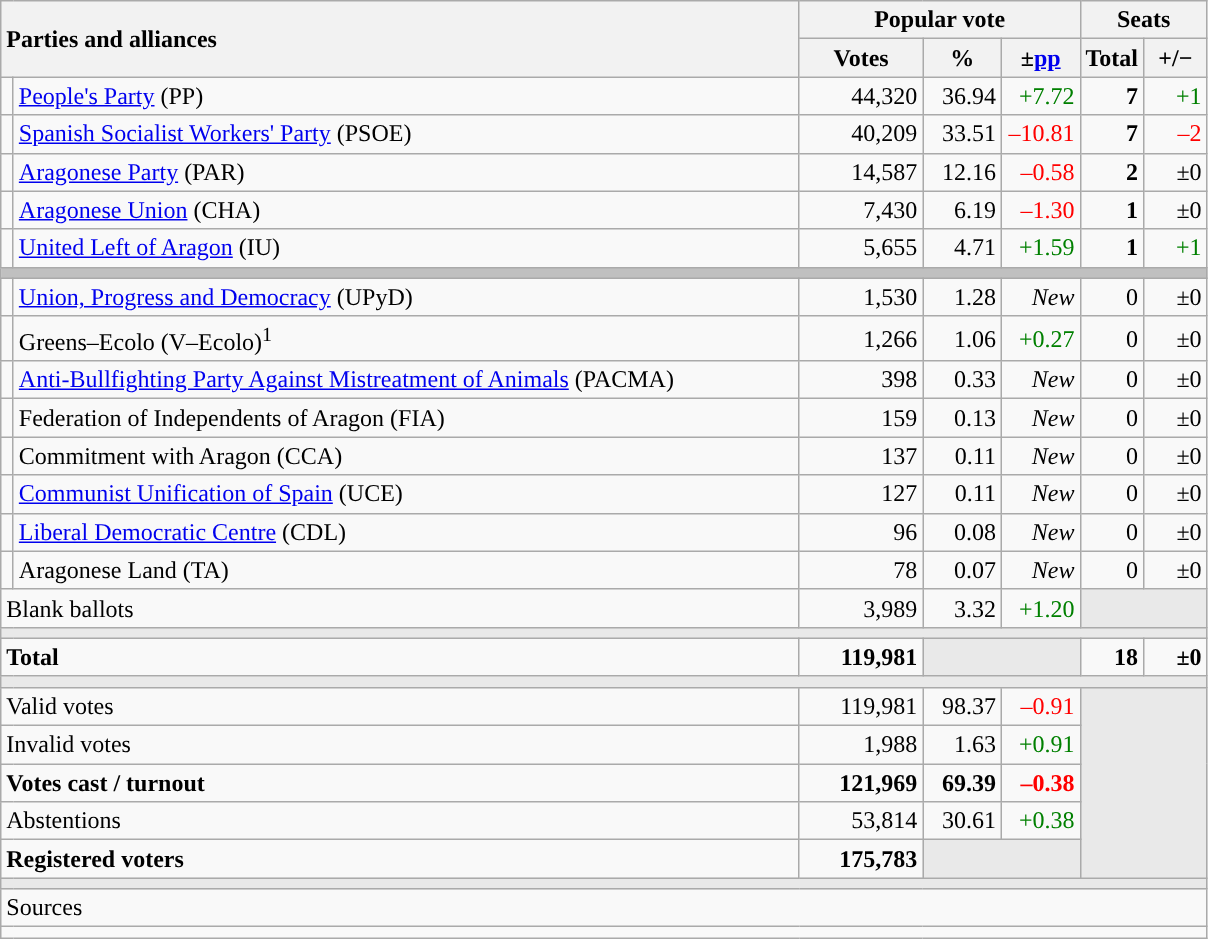<table class="wikitable" style="text-align:right;">
<tr>
<th style="text-align:left;" rowspan="2" colspan="2" width="525">Parties and alliances</th>
<th colspan="3">Popular vote</th>
<th colspan="2">Seats</th>
</tr>
<tr>
<th width="75">Votes</th>
<th width="45">%</th>
<th width="45">±<a href='#'>pp</a></th>
<th width="35">Total</th>
<th width="35">+/−</th>
</tr>
<tr>
<td width="1" style="color:inherit;background:"></td>
<td align="left"><a href='#'>People's Party</a> (PP)</td>
<td>44,320</td>
<td>36.94</td>
<td style="color:green;">+7.72</td>
<td><strong>7</strong></td>
<td style="color:green;">+1</td>
</tr>
<tr>
<td style="color:inherit;background:"></td>
<td align="left"><a href='#'>Spanish Socialist Workers' Party</a> (PSOE)</td>
<td>40,209</td>
<td>33.51</td>
<td style="color:red;">–10.81</td>
<td><strong>7</strong></td>
<td style="color:red;">–2</td>
</tr>
<tr>
<td style="color:inherit;background:"></td>
<td align="left"><a href='#'>Aragonese Party</a> (PAR)</td>
<td>14,587</td>
<td>12.16</td>
<td style="color:red;">–0.58</td>
<td><strong>2</strong></td>
<td>±0</td>
</tr>
<tr>
<td style="color:inherit;background:"></td>
<td align="left"><a href='#'>Aragonese Union</a> (CHA)</td>
<td>7,430</td>
<td>6.19</td>
<td style="color:red;">–1.30</td>
<td><strong>1</strong></td>
<td>±0</td>
</tr>
<tr>
<td style="color:inherit;background:"></td>
<td align="left"><a href='#'>United Left of Aragon</a> (IU)</td>
<td>5,655</td>
<td>4.71</td>
<td style="color:green;">+1.59</td>
<td><strong>1</strong></td>
<td style="color:green;">+1</td>
</tr>
<tr>
<td colspan="7" bgcolor="#C0C0C0"></td>
</tr>
<tr>
<td style="color:inherit;background:"></td>
<td align="left"><a href='#'>Union, Progress and Democracy</a> (UPyD)</td>
<td>1,530</td>
<td>1.28</td>
<td><em>New</em></td>
<td>0</td>
<td>±0</td>
</tr>
<tr>
<td style="color:inherit;background:"></td>
<td align="left">Greens–Ecolo (V–Ecolo)<sup>1</sup></td>
<td>1,266</td>
<td>1.06</td>
<td style="color:green;">+0.27</td>
<td>0</td>
<td>±0</td>
</tr>
<tr>
<td style="color:inherit;background:"></td>
<td align="left"><a href='#'>Anti-Bullfighting Party Against Mistreatment of Animals</a> (PACMA)</td>
<td>398</td>
<td>0.33</td>
<td><em>New</em></td>
<td>0</td>
<td>±0</td>
</tr>
<tr>
<td style="color:inherit;background:"></td>
<td align="left">Federation of Independents of Aragon (FIA)</td>
<td>159</td>
<td>0.13</td>
<td><em>New</em></td>
<td>0</td>
<td>±0</td>
</tr>
<tr>
<td style="color:inherit;background:"></td>
<td align="left">Commitment with Aragon (CCA)</td>
<td>137</td>
<td>0.11</td>
<td><em>New</em></td>
<td>0</td>
<td>±0</td>
</tr>
<tr>
<td style="color:inherit;background:"></td>
<td align="left"><a href='#'>Communist Unification of Spain</a> (UCE)</td>
<td>127</td>
<td>0.11</td>
<td><em>New</em></td>
<td>0</td>
<td>±0</td>
</tr>
<tr>
<td style="color:inherit;background:"></td>
<td align="left"><a href='#'>Liberal Democratic Centre</a> (CDL)</td>
<td>96</td>
<td>0.08</td>
<td><em>New</em></td>
<td>0</td>
<td>±0</td>
</tr>
<tr>
<td style="color:inherit;background:"></td>
<td align="left">Aragonese Land (TA)</td>
<td>78</td>
<td>0.07</td>
<td><em>New</em></td>
<td>0</td>
<td>±0</td>
</tr>
<tr>
<td align="left" colspan="2">Blank ballots</td>
<td>3,989</td>
<td>3.32</td>
<td style="color:green;">+1.20</td>
<td bgcolor="#E9E9E9" colspan="2"></td>
</tr>
<tr>
<td colspan="7" bgcolor="#E9E9E9"></td>
</tr>
<tr style="font-weight:bold;">
<td align="left" colspan="2">Total</td>
<td>119,981</td>
<td bgcolor="#E9E9E9" colspan="2"></td>
<td>18</td>
<td>±0</td>
</tr>
<tr>
<td colspan="7" bgcolor="#E9E9E9"></td>
</tr>
<tr>
<td align="left" colspan="2">Valid votes</td>
<td>119,981</td>
<td>98.37</td>
<td style="color:red;">–0.91</td>
<td bgcolor="#E9E9E9" colspan="2" rowspan="5"></td>
</tr>
<tr>
<td align="left" colspan="2">Invalid votes</td>
<td>1,988</td>
<td>1.63</td>
<td style="color:green;">+0.91</td>
</tr>
<tr style="font-weight:bold;">
<td align="left" colspan="2">Votes cast / turnout</td>
<td>121,969</td>
<td>69.39</td>
<td style="color:red;">–0.38</td>
</tr>
<tr>
<td align="left" colspan="2">Abstentions</td>
<td>53,814</td>
<td>30.61</td>
<td style="color:green;">+0.38</td>
</tr>
<tr style="font-weight:bold;">
<td align="left" colspan="2">Registered voters</td>
<td>175,783</td>
<td bgcolor="#E9E9E9" colspan="2"></td>
</tr>
<tr>
<td colspan="7" bgcolor="#E9E9E9"></td>
</tr>
<tr>
<td align="left" colspan="7">Sources</td>
</tr>
<tr>
<td colspan="7" style="text-align:left; max-width:790px;"></td>
</tr>
</table>
